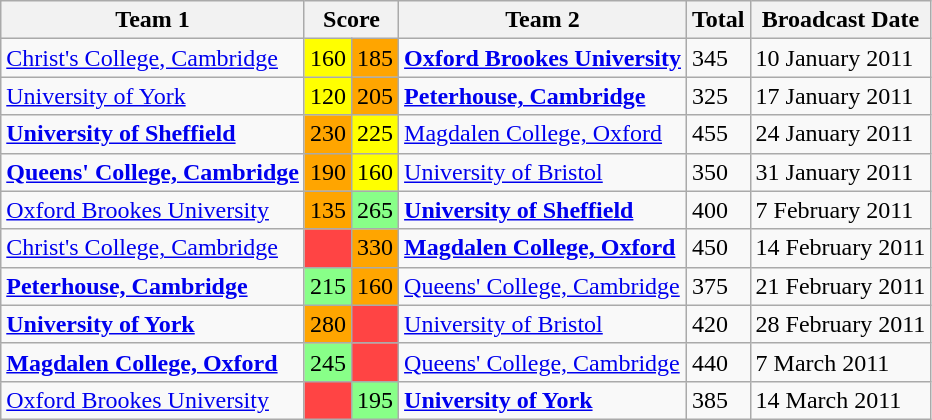<table class="wikitable" border="1">
<tr>
<th>Team 1</th>
<th colspan=2>Score</th>
<th>Team 2</th>
<th>Total</th>
<th>Broadcast Date</th>
</tr>
<tr>
<td><a href='#'>Christ's College, Cambridge</a></td>
<td style="background:yellow">160</td>
<td style="background:orange">185</td>
<td><strong><a href='#'>Oxford Brookes University</a></strong></td>
<td>345</td>
<td>10 January 2011</td>
</tr>
<tr>
<td><a href='#'>University of York</a></td>
<td style="background:yellow">120</td>
<td style="background:orange">205</td>
<td><strong><a href='#'>Peterhouse, Cambridge</a></strong></td>
<td>325</td>
<td>17 January 2011</td>
</tr>
<tr>
<td><strong><a href='#'>University of Sheffield</a></strong></td>
<td style="background:orange">230</td>
<td style="background:yellow">225</td>
<td><a href='#'>Magdalen College, Oxford</a></td>
<td>455</td>
<td>24 January 2011</td>
</tr>
<tr>
<td><strong><a href='#'>Queens' College, Cambridge</a></strong></td>
<td style="background:orange">190</td>
<td style="background:yellow">160</td>
<td><a href='#'>University of Bristol</a></td>
<td>350</td>
<td>31 January 2011</td>
</tr>
<tr>
<td><a href='#'>Oxford Brookes University</a></td>
<td style="background:orange">135</td>
<td style="background:#88ff88">265</td>
<td><strong><a href='#'>University of Sheffield</a></strong></td>
<td>400</td>
<td>7 February 2011</td>
</tr>
<tr>
<td><a href='#'>Christ's College, Cambridge</a></td>
<td style="background:#ff4444"></td>
<td style="background:orange">330</td>
<td><strong><a href='#'>Magdalen College, Oxford</a></strong></td>
<td>450</td>
<td>14 February 2011</td>
</tr>
<tr>
<td><strong><a href='#'>Peterhouse, Cambridge</a></strong></td>
<td style="background:#88ff88">215</td>
<td style="background:orange">160</td>
<td><a href='#'>Queens' College, Cambridge</a></td>
<td>375</td>
<td>21 February 2011</td>
</tr>
<tr>
<td><strong><a href='#'>University of York</a></strong></td>
<td style="background:orange">280</td>
<td style="background:#ff4444"></td>
<td><a href='#'>University of Bristol</a></td>
<td>420</td>
<td>28 February 2011</td>
</tr>
<tr>
<td><strong><a href='#'>Magdalen College, Oxford</a></strong></td>
<td style="background:#88ff88">245</td>
<td style="background:#ff4444"></td>
<td><a href='#'>Queens' College, Cambridge</a></td>
<td>440</td>
<td>7 March 2011</td>
</tr>
<tr>
<td><a href='#'>Oxford Brookes University</a></td>
<td style="background:#ff4444"></td>
<td style="background:#88ff88">195</td>
<td><strong><a href='#'>University of York</a></strong></td>
<td>385</td>
<td>14 March 2011</td>
</tr>
</table>
